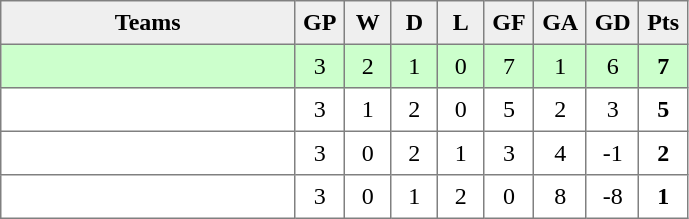<table style=border-collapse:collapse border=1 cellspacing=0 cellpadding=5>
<tr align=center bgcolor=#efefef>
<th width=185>Teams</th>
<th width=20>GP</th>
<th width=20>W</th>
<th width=20>D</th>
<th width=20>L</th>
<th width=20>GF</th>
<th width=20>GA</th>
<th width=20>GD</th>
<th width=20>Pts<br></th>
</tr>
<tr align=center style="background:#ccffcc;">
<td style="text-align:left;"></td>
<td>3</td>
<td>2</td>
<td>1</td>
<td>0</td>
<td>7</td>
<td>1</td>
<td>6</td>
<td><strong>7</strong></td>
</tr>
<tr align=center>
<td style="text-align:left;"></td>
<td>3</td>
<td>1</td>
<td>2</td>
<td>0</td>
<td>5</td>
<td>2</td>
<td>3</td>
<td><strong>5</strong></td>
</tr>
<tr align=center>
<td style="text-align:left;"></td>
<td>3</td>
<td>0</td>
<td>2</td>
<td>1</td>
<td>3</td>
<td>4</td>
<td>-1</td>
<td><strong>2</strong></td>
</tr>
<tr align=center>
<td style="text-align:left;"></td>
<td>3</td>
<td>0</td>
<td>1</td>
<td>2</td>
<td>0</td>
<td>8</td>
<td>-8</td>
<td><strong>1</strong></td>
</tr>
</table>
